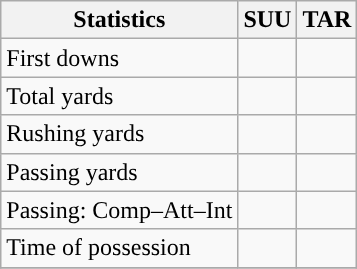<table class="wikitable" style="float: left;">
<tr>
<th>Statistics</th>
<th>SUU</th>
<th>TAR</th>
</tr>
<tr>
<td>First downs</td>
<td></td>
<td></td>
</tr>
<tr>
<td>Total yards</td>
<td></td>
<td></td>
</tr>
<tr>
<td>Rushing yards</td>
<td></td>
<td></td>
</tr>
<tr>
<td>Passing yards</td>
<td></td>
<td></td>
</tr>
<tr>
<td>Passing: Comp–Att–Int</td>
<td></td>
<td></td>
</tr>
<tr>
<td>Time of possession</td>
<td></td>
<td></td>
</tr>
<tr>
</tr>
</table>
